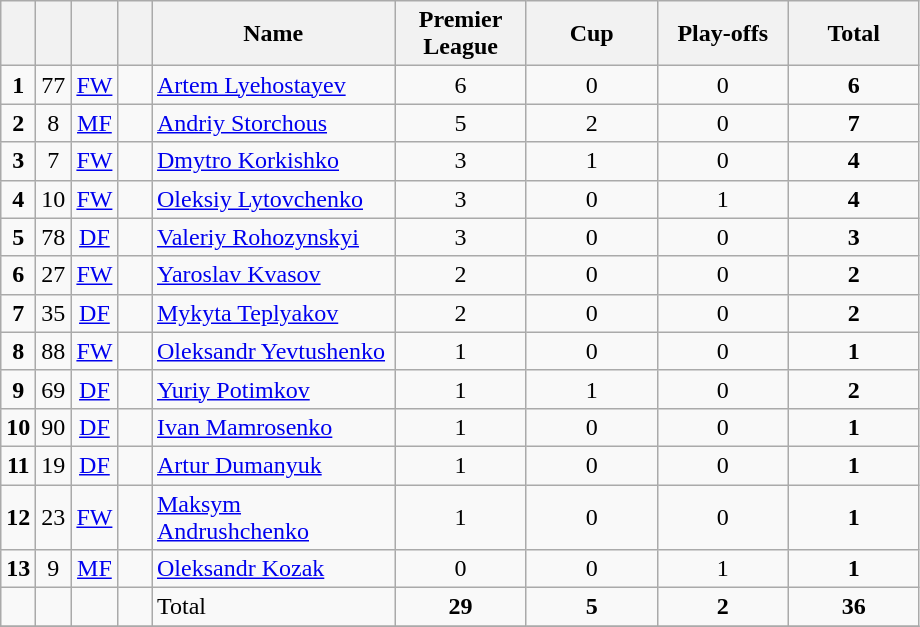<table class="wikitable" style="text-align:center">
<tr>
<th width=15></th>
<th width=15></th>
<th width=15></th>
<th width=15></th>
<th width=155>Name</th>
<th width=80><strong>Premier League</strong></th>
<th width=80><strong>Cup</strong></th>
<th width=80><strong>Play-offs</strong></th>
<th width=80>Total</th>
</tr>
<tr>
<td><strong>1</strong></td>
<td>77</td>
<td><a href='#'>FW</a></td>
<td></td>
<td align=left><a href='#'>Artem Lyehostayev</a></td>
<td>6</td>
<td>0</td>
<td>0</td>
<td><strong>6</strong></td>
</tr>
<tr>
<td><strong>2</strong></td>
<td>8</td>
<td><a href='#'>MF</a></td>
<td></td>
<td align=left><a href='#'>Andriy Storchous</a></td>
<td>5</td>
<td>2</td>
<td>0</td>
<td><strong>7</strong></td>
</tr>
<tr>
<td><strong>3</strong></td>
<td>7</td>
<td><a href='#'>FW</a></td>
<td></td>
<td align=left><a href='#'>Dmytro Korkishko</a></td>
<td>3</td>
<td>1</td>
<td>0</td>
<td><strong>4</strong></td>
</tr>
<tr>
<td><strong>4</strong></td>
<td>10</td>
<td><a href='#'>FW</a></td>
<td></td>
<td align=left><a href='#'>Oleksiy Lytovchenko</a></td>
<td>3</td>
<td>0</td>
<td>1</td>
<td><strong>4</strong></td>
</tr>
<tr>
<td><strong>5</strong></td>
<td>78</td>
<td><a href='#'>DF</a></td>
<td></td>
<td align=left><a href='#'>Valeriy Rohozynskyi</a></td>
<td>3</td>
<td>0</td>
<td>0</td>
<td><strong>3</strong></td>
</tr>
<tr>
<td><strong>6</strong></td>
<td>27</td>
<td><a href='#'>FW</a></td>
<td></td>
<td align=left><a href='#'>Yaroslav Kvasov</a></td>
<td>2</td>
<td>0</td>
<td>0</td>
<td><strong>2</strong></td>
</tr>
<tr>
<td><strong>7</strong></td>
<td>35</td>
<td><a href='#'>DF</a></td>
<td></td>
<td align=left><a href='#'>Mykyta Teplyakov</a></td>
<td>2</td>
<td>0</td>
<td>0</td>
<td><strong>2</strong></td>
</tr>
<tr>
<td><strong>8</strong></td>
<td>88</td>
<td><a href='#'>FW</a></td>
<td></td>
<td align=left><a href='#'>Oleksandr Yevtushenko</a></td>
<td>1</td>
<td>0</td>
<td>0</td>
<td><strong>1</strong></td>
</tr>
<tr>
<td><strong>9</strong></td>
<td>69</td>
<td><a href='#'>DF</a></td>
<td></td>
<td align=left><a href='#'>Yuriy Potimkov</a></td>
<td>1</td>
<td>1</td>
<td>0</td>
<td><strong>2</strong></td>
</tr>
<tr>
<td><strong>10</strong></td>
<td>90</td>
<td><a href='#'>DF</a></td>
<td></td>
<td align=left><a href='#'>Ivan Mamrosenko</a></td>
<td>1</td>
<td>0</td>
<td>0</td>
<td><strong>1</strong></td>
</tr>
<tr>
<td><strong>11</strong></td>
<td>19</td>
<td><a href='#'>DF</a></td>
<td></td>
<td align=left><a href='#'>Artur Dumanyuk</a></td>
<td>1</td>
<td>0</td>
<td>0</td>
<td><strong>1</strong></td>
</tr>
<tr>
<td><strong>12</strong></td>
<td>23</td>
<td><a href='#'>FW</a></td>
<td></td>
<td align=left><a href='#'>Maksym Andrushchenko</a></td>
<td>1</td>
<td>0</td>
<td>0</td>
<td><strong>1</strong></td>
</tr>
<tr>
<td><strong>13</strong></td>
<td>9</td>
<td><a href='#'>MF</a></td>
<td></td>
<td align=left><a href='#'>Oleksandr Kozak</a></td>
<td>0</td>
<td>0</td>
<td>1</td>
<td><strong>1</strong></td>
</tr>
<tr>
<td></td>
<td></td>
<td></td>
<td></td>
<td align=left>Total</td>
<td><strong>29</strong></td>
<td><strong>5</strong></td>
<td><strong>2</strong></td>
<td><strong>36</strong></td>
</tr>
<tr>
</tr>
</table>
